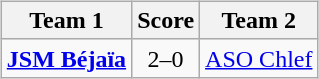<table>
<tr>
<td valign="top"><br><table class="wikitable" style="text-align: center">
<tr>
<th>Team 1</th>
<th>Score</th>
<th>Team 2</th>
</tr>
<tr>
<td><strong><a href='#'>JSM Béjaïa</a></strong></td>
<td>2–0</td>
<td><a href='#'>ASO Chlef</a></td>
</tr>
</table>
</td>
</tr>
</table>
